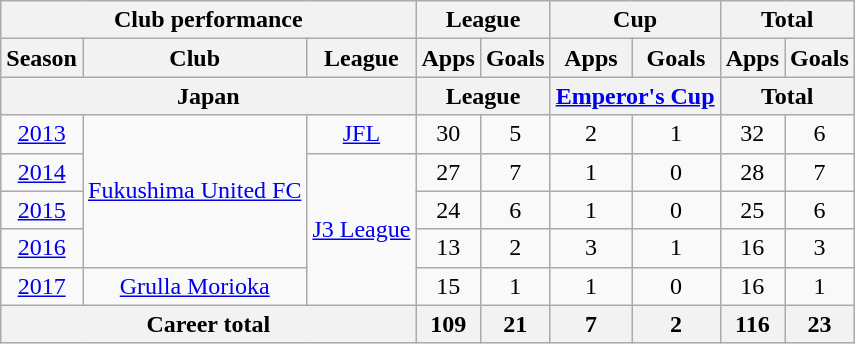<table class="wikitable" style="text-align:center">
<tr>
<th colspan=3>Club performance</th>
<th colspan=2>League</th>
<th colspan=2>Cup</th>
<th colspan=2>Total</th>
</tr>
<tr>
<th>Season</th>
<th>Club</th>
<th>League</th>
<th>Apps</th>
<th>Goals</th>
<th>Apps</th>
<th>Goals</th>
<th>Apps</th>
<th>Goals</th>
</tr>
<tr>
<th colspan=3>Japan</th>
<th colspan=2>League</th>
<th colspan=2><a href='#'>Emperor's Cup</a></th>
<th colspan=2>Total</th>
</tr>
<tr>
<td><a href='#'>2013</a></td>
<td rowspan="4"><a href='#'>Fukushima United FC</a></td>
<td rowspan="1"><a href='#'>JFL</a></td>
<td>30</td>
<td>5</td>
<td>2</td>
<td>1</td>
<td>32</td>
<td>6</td>
</tr>
<tr>
<td><a href='#'>2014</a></td>
<td rowspan="4"><a href='#'>J3 League</a></td>
<td>27</td>
<td>7</td>
<td>1</td>
<td>0</td>
<td>28</td>
<td>7</td>
</tr>
<tr>
<td><a href='#'>2015</a></td>
<td>24</td>
<td>6</td>
<td>1</td>
<td>0</td>
<td>25</td>
<td>6</td>
</tr>
<tr>
<td><a href='#'>2016</a></td>
<td>13</td>
<td>2</td>
<td>3</td>
<td>1</td>
<td>16</td>
<td>3</td>
</tr>
<tr>
<td><a href='#'>2017</a></td>
<td><a href='#'>Grulla Morioka</a></td>
<td>15</td>
<td>1</td>
<td>1</td>
<td>0</td>
<td>16</td>
<td>1</td>
</tr>
<tr>
<th colspan=3>Career total</th>
<th>109</th>
<th>21</th>
<th>7</th>
<th>2</th>
<th>116</th>
<th>23</th>
</tr>
</table>
